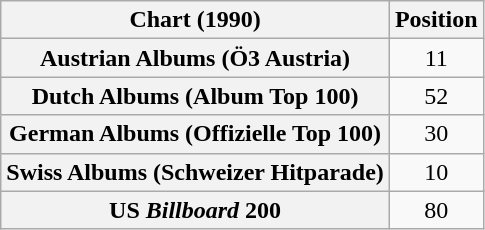<table class="wikitable sortable plainrowheaders">
<tr>
<th>Chart (1990)</th>
<th>Position</th>
</tr>
<tr>
<th scope="row">Austrian Albums (Ö3 Austria)</th>
<td align="center">11</td>
</tr>
<tr>
<th scope="row">Dutch Albums (Album Top 100)</th>
<td align="center">52</td>
</tr>
<tr>
<th scope="row">German Albums (Offizielle Top 100)</th>
<td align="center">30</td>
</tr>
<tr>
<th scope="row">Swiss Albums (Schweizer Hitparade)</th>
<td align="center">10</td>
</tr>
<tr>
<th scope="row">US <em>Billboard</em> 200</th>
<td align="center">80</td>
</tr>
</table>
